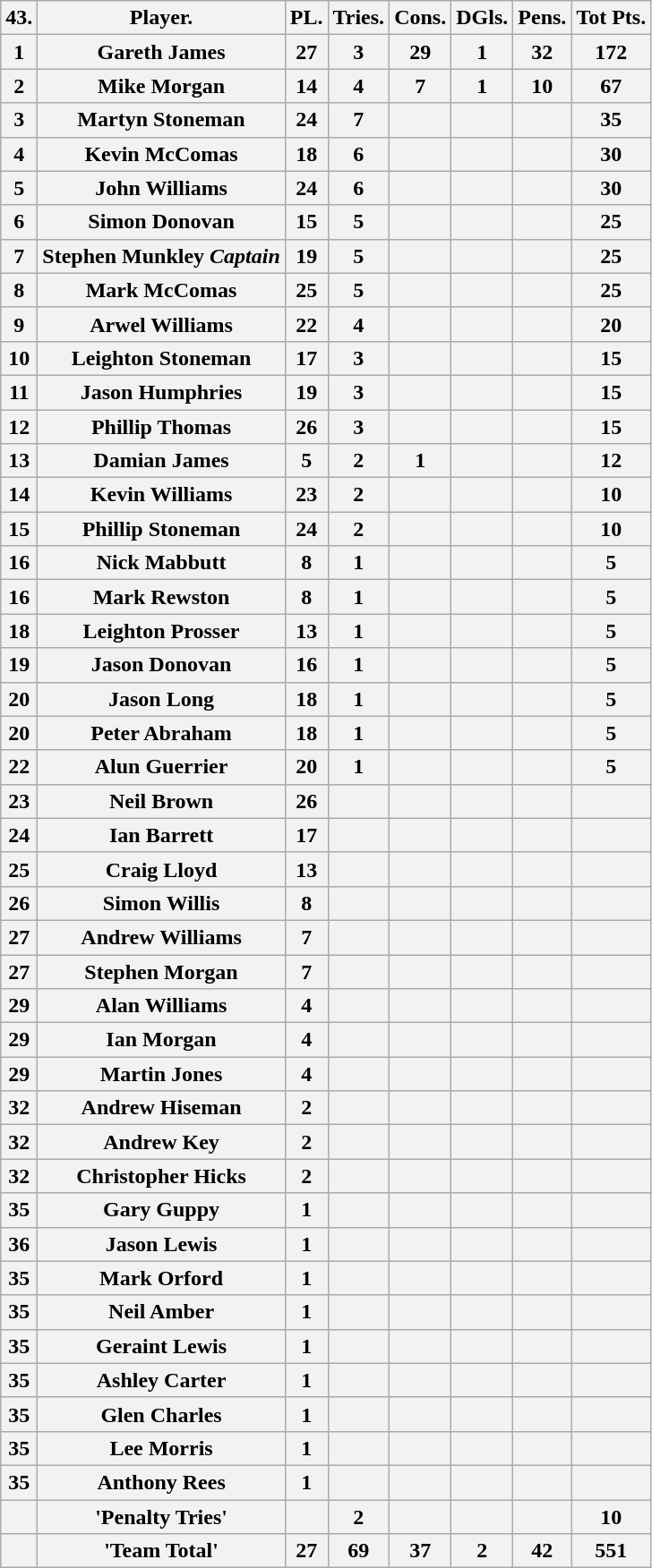<table class="wikitable">
<tr>
<th>43.</th>
<th>Player.</th>
<th>PL.</th>
<th>Tries.</th>
<th>Cons.</th>
<th>DGls.</th>
<th>Pens.</th>
<th>Tot Pts.</th>
</tr>
<tr>
<th>1</th>
<th>Gareth James</th>
<th>27</th>
<th>3</th>
<th>29</th>
<th>1</th>
<th>32</th>
<th>172</th>
</tr>
<tr>
<th>2</th>
<th>Mike Morgan</th>
<th>14</th>
<th>4</th>
<th>7</th>
<th>1</th>
<th>10</th>
<th>67</th>
</tr>
<tr>
<th>3</th>
<th>Martyn Stoneman</th>
<th>24</th>
<th>7</th>
<th></th>
<th></th>
<th></th>
<th>35</th>
</tr>
<tr>
<th>4</th>
<th>Kevin McComas</th>
<th>18</th>
<th>6</th>
<th></th>
<th></th>
<th></th>
<th>30</th>
</tr>
<tr>
<th>5</th>
<th>John Williams</th>
<th>24</th>
<th>6</th>
<th></th>
<th></th>
<th></th>
<th>30</th>
</tr>
<tr>
<th>6</th>
<th>Simon Donovan</th>
<th>15</th>
<th>5</th>
<th></th>
<th></th>
<th></th>
<th>25</th>
</tr>
<tr>
<th>7</th>
<th>Stephen Munkley  <em>Captain</em></th>
<th>19</th>
<th>5</th>
<th></th>
<th></th>
<th></th>
<th>25</th>
</tr>
<tr>
<th>8</th>
<th>Mark McComas</th>
<th>25</th>
<th>5</th>
<th></th>
<th></th>
<th></th>
<th>25</th>
</tr>
<tr>
<th>9</th>
<th>Arwel Williams</th>
<th>22</th>
<th>4</th>
<th></th>
<th></th>
<th></th>
<th>20</th>
</tr>
<tr>
<th>10</th>
<th>Leighton Stoneman</th>
<th>17</th>
<th>3</th>
<th></th>
<th></th>
<th></th>
<th>15</th>
</tr>
<tr>
<th>11</th>
<th>Jason Humphries</th>
<th>19</th>
<th>3</th>
<th></th>
<th></th>
<th></th>
<th>15</th>
</tr>
<tr>
<th>12</th>
<th>Phillip Thomas</th>
<th>26</th>
<th>3</th>
<th></th>
<th></th>
<th></th>
<th>15</th>
</tr>
<tr>
<th>13</th>
<th>Damian James</th>
<th>5</th>
<th>2</th>
<th>1</th>
<th></th>
<th></th>
<th>12</th>
</tr>
<tr>
<th>14</th>
<th>Kevin Williams</th>
<th>23</th>
<th>2</th>
<th></th>
<th></th>
<th></th>
<th>10</th>
</tr>
<tr>
<th>15</th>
<th>Phillip Stoneman</th>
<th>24</th>
<th>2</th>
<th></th>
<th></th>
<th></th>
<th>10</th>
</tr>
<tr>
<th>16</th>
<th>Nick Mabbutt</th>
<th>8</th>
<th>1</th>
<th></th>
<th></th>
<th></th>
<th>5</th>
</tr>
<tr>
<th>16</th>
<th>Mark Rewston</th>
<th>8</th>
<th>1</th>
<th></th>
<th></th>
<th></th>
<th>5</th>
</tr>
<tr>
<th>18</th>
<th>Leighton Prosser</th>
<th>13</th>
<th>1</th>
<th></th>
<th></th>
<th></th>
<th>5</th>
</tr>
<tr>
<th>19</th>
<th>Jason Donovan</th>
<th>16</th>
<th>1</th>
<th></th>
<th></th>
<th></th>
<th>5</th>
</tr>
<tr>
<th>20</th>
<th>Jason Long</th>
<th>18</th>
<th>1</th>
<th></th>
<th></th>
<th></th>
<th>5</th>
</tr>
<tr>
<th>20</th>
<th>Peter Abraham</th>
<th>18</th>
<th>1</th>
<th></th>
<th></th>
<th></th>
<th>5</th>
</tr>
<tr>
<th>22</th>
<th>Alun Guerrier</th>
<th>20</th>
<th>1</th>
<th></th>
<th></th>
<th></th>
<th>5</th>
</tr>
<tr>
<th>23</th>
<th>Neil Brown</th>
<th>26</th>
<th></th>
<th></th>
<th></th>
<th></th>
<th></th>
</tr>
<tr>
<th>24</th>
<th>Ian Barrett</th>
<th>17</th>
<th></th>
<th></th>
<th></th>
<th></th>
<th></th>
</tr>
<tr>
<th>25</th>
<th>Craig Lloyd</th>
<th>13</th>
<th></th>
<th></th>
<th></th>
<th></th>
<th></th>
</tr>
<tr>
<th>26</th>
<th>Simon Willis</th>
<th>8</th>
<th></th>
<th></th>
<th></th>
<th></th>
<th></th>
</tr>
<tr>
<th>27</th>
<th>Andrew Williams</th>
<th>7</th>
<th></th>
<th></th>
<th></th>
<th></th>
<th></th>
</tr>
<tr>
<th>27</th>
<th>Stephen Morgan</th>
<th>7</th>
<th></th>
<th></th>
<th></th>
<th></th>
<th></th>
</tr>
<tr>
<th>29</th>
<th>Alan Williams</th>
<th>4</th>
<th></th>
<th></th>
<th></th>
<th></th>
<th></th>
</tr>
<tr>
<th>29</th>
<th>Ian Morgan</th>
<th>4</th>
<th></th>
<th></th>
<th></th>
<th></th>
<th></th>
</tr>
<tr>
<th>29</th>
<th>Martin Jones</th>
<th>4</th>
<th></th>
<th></th>
<th></th>
<th></th>
<th></th>
</tr>
<tr>
<th>32</th>
<th>Andrew Hiseman</th>
<th>2</th>
<th></th>
<th></th>
<th></th>
<th></th>
<th></th>
</tr>
<tr>
<th>32</th>
<th>Andrew Key</th>
<th>2</th>
<th></th>
<th></th>
<th></th>
<th></th>
<th></th>
</tr>
<tr>
<th>32</th>
<th>Christopher Hicks</th>
<th>2</th>
<th></th>
<th></th>
<th></th>
<th></th>
<th></th>
</tr>
<tr>
<th>35</th>
<th>Gary Guppy</th>
<th>1</th>
<th></th>
<th></th>
<th></th>
<th></th>
<th></th>
</tr>
<tr>
<th>36</th>
<th>Jason Lewis</th>
<th>1</th>
<th></th>
<th></th>
<th></th>
<th></th>
<th></th>
</tr>
<tr>
<th>35</th>
<th>Mark Orford</th>
<th>1</th>
<th></th>
<th></th>
<th></th>
<th></th>
<th></th>
</tr>
<tr>
<th>35</th>
<th>Neil Amber</th>
<th>1</th>
<th></th>
<th></th>
<th></th>
<th></th>
<th></th>
</tr>
<tr>
<th>35</th>
<th>Geraint Lewis</th>
<th>1</th>
<th></th>
<th></th>
<th></th>
<th></th>
<th></th>
</tr>
<tr>
<th>35</th>
<th>Ashley Carter</th>
<th>1</th>
<th></th>
<th></th>
<th></th>
<th></th>
<th></th>
</tr>
<tr>
<th>35</th>
<th>Glen Charles</th>
<th>1</th>
<th></th>
<th></th>
<th></th>
<th></th>
<th></th>
</tr>
<tr>
<th>35</th>
<th>Lee Morris</th>
<th>1</th>
<th></th>
<th></th>
<th></th>
<th></th>
<th></th>
</tr>
<tr>
<th>35</th>
<th>Anthony Rees</th>
<th>1</th>
<th></th>
<th></th>
<th></th>
<th></th>
<th></th>
</tr>
<tr>
<th></th>
<th>'Penalty Tries'</th>
<th></th>
<th>2</th>
<th></th>
<th></th>
<th></th>
<th>10</th>
</tr>
<tr>
<th></th>
<th>'Team Total'</th>
<th>27</th>
<th>69</th>
<th>37</th>
<th>2</th>
<th>42</th>
<th>551</th>
</tr>
</table>
